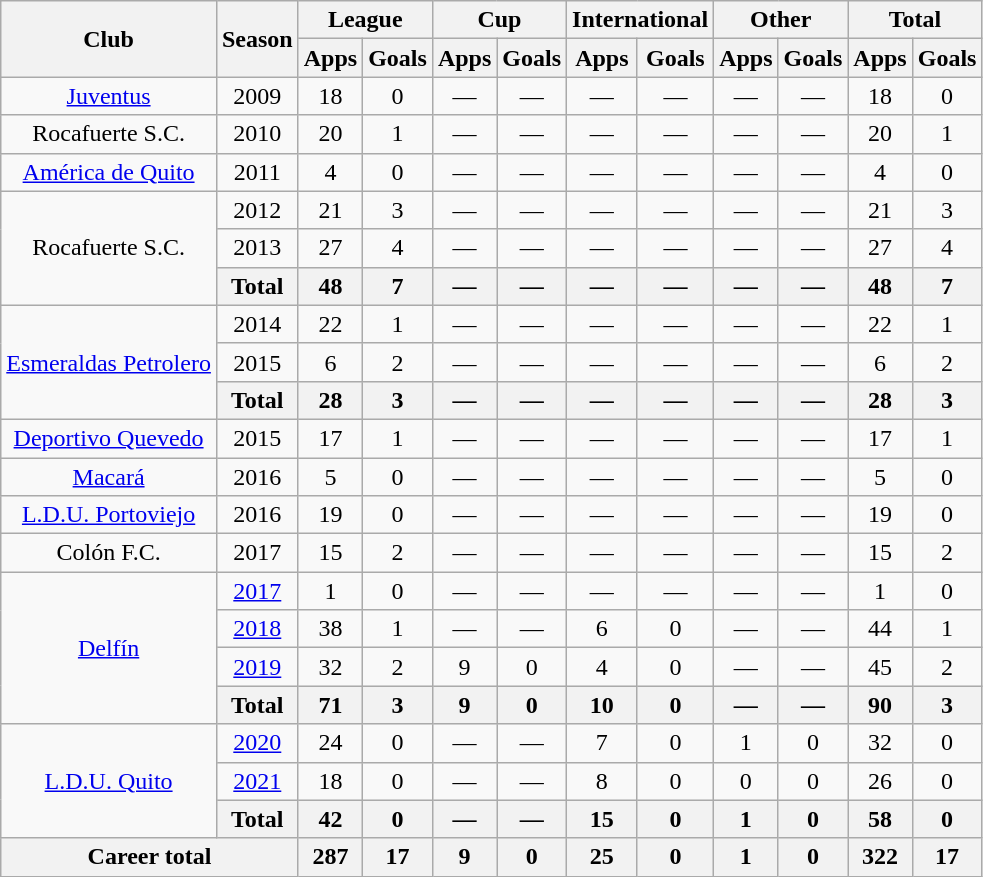<table class="wikitable" style="text-align: center;">
<tr>
<th rowspan="2">Club</th>
<th rowspan="2">Season</th>
<th colspan="2">League</th>
<th colspan="2">Cup</th>
<th colspan="2">International</th>
<th colspan="2">Other</th>
<th colspan="2">Total</th>
</tr>
<tr>
<th>Apps</th>
<th>Goals</th>
<th>Apps</th>
<th>Goals</th>
<th>Apps</th>
<th>Goals</th>
<th>Apps</th>
<th>Goals</th>
<th>Apps</th>
<th>Goals</th>
</tr>
<tr>
<td rowspan="1"><a href='#'>Juventus</a></td>
<td>2009</td>
<td>18</td>
<td>0</td>
<td>—</td>
<td>—</td>
<td>—</td>
<td>—</td>
<td>—</td>
<td>—</td>
<td>18</td>
<td>0</td>
</tr>
<tr>
<td rowspan="1">Rocafuerte S.C.</td>
<td>2010</td>
<td>20</td>
<td>1</td>
<td>—</td>
<td>—</td>
<td>—</td>
<td>—</td>
<td>—</td>
<td>—</td>
<td>20</td>
<td>1</td>
</tr>
<tr>
<td rowspan="1"><a href='#'>América de Quito</a></td>
<td>2011</td>
<td>4</td>
<td>0</td>
<td>—</td>
<td>—</td>
<td>—</td>
<td>—</td>
<td>—</td>
<td>—</td>
<td>4</td>
<td>0</td>
</tr>
<tr>
<td rowspan="3">Rocafuerte S.C.</td>
<td>2012</td>
<td>21</td>
<td>3</td>
<td>—</td>
<td>—</td>
<td>—</td>
<td>—</td>
<td>—</td>
<td>—</td>
<td>21</td>
<td>3</td>
</tr>
<tr>
<td>2013</td>
<td>27</td>
<td>4</td>
<td>—</td>
<td>—</td>
<td>—</td>
<td>—</td>
<td>—</td>
<td>—</td>
<td>27</td>
<td>4</td>
</tr>
<tr>
<th>Total</th>
<th>48</th>
<th>7</th>
<th>—</th>
<th>—</th>
<th>—</th>
<th>—</th>
<th>—</th>
<th>—</th>
<th>48</th>
<th>7</th>
</tr>
<tr>
<td rowspan="3"><a href='#'>Esmeraldas Petrolero</a></td>
<td>2014</td>
<td>22</td>
<td>1</td>
<td>—</td>
<td>—</td>
<td>—</td>
<td>—</td>
<td>—</td>
<td>—</td>
<td>22</td>
<td>1</td>
</tr>
<tr>
<td>2015</td>
<td>6</td>
<td>2</td>
<td>—</td>
<td>—</td>
<td>—</td>
<td>—</td>
<td>—</td>
<td>—</td>
<td>6</td>
<td>2</td>
</tr>
<tr>
<th>Total</th>
<th>28</th>
<th>3</th>
<th>—</th>
<th>—</th>
<th>—</th>
<th>—</th>
<th>—</th>
<th>—</th>
<th>28</th>
<th>3</th>
</tr>
<tr>
<td rowspan="1"><a href='#'>Deportivo Quevedo</a></td>
<td>2015</td>
<td>17</td>
<td>1</td>
<td>—</td>
<td>—</td>
<td>—</td>
<td>—</td>
<td>—</td>
<td>—</td>
<td>17</td>
<td>1</td>
</tr>
<tr>
<td rowspan="1"><a href='#'>Macará</a></td>
<td>2016</td>
<td>5</td>
<td>0</td>
<td>—</td>
<td>—</td>
<td>—</td>
<td>—</td>
<td>—</td>
<td>—</td>
<td>5</td>
<td>0</td>
</tr>
<tr>
<td rowspan="1"><a href='#'>L.D.U. Portoviejo</a></td>
<td>2016</td>
<td>19</td>
<td>0</td>
<td>—</td>
<td>—</td>
<td>—</td>
<td>—</td>
<td>—</td>
<td>—</td>
<td>19</td>
<td>0</td>
</tr>
<tr>
<td rowspan="1">Colón F.C.</td>
<td>2017</td>
<td>15</td>
<td>2</td>
<td>—</td>
<td>—</td>
<td>—</td>
<td>—</td>
<td>—</td>
<td>—</td>
<td>15</td>
<td>2</td>
</tr>
<tr>
<td rowspan="4"><a href='#'>Delfín</a></td>
<td><a href='#'>2017</a></td>
<td>1</td>
<td>0</td>
<td>—</td>
<td>—</td>
<td>—</td>
<td>—</td>
<td>—</td>
<td>—</td>
<td>1</td>
<td>0</td>
</tr>
<tr>
<td><a href='#'>2018</a></td>
<td>38</td>
<td>1</td>
<td>—</td>
<td>—</td>
<td>6</td>
<td>0</td>
<td>—</td>
<td>—</td>
<td>44</td>
<td>1</td>
</tr>
<tr>
<td><a href='#'>2019</a></td>
<td>32</td>
<td>2</td>
<td>9</td>
<td>0</td>
<td>4</td>
<td>0</td>
<td>—</td>
<td>—</td>
<td>45</td>
<td>2</td>
</tr>
<tr>
<th>Total</th>
<th>71</th>
<th>3</th>
<th>9</th>
<th>0</th>
<th>10</th>
<th>0</th>
<th>—</th>
<th>—</th>
<th>90</th>
<th>3</th>
</tr>
<tr>
<td rowspan="3"><a href='#'>L.D.U. Quito</a></td>
<td><a href='#'>2020</a></td>
<td>24</td>
<td>0</td>
<td>—</td>
<td>—</td>
<td>7</td>
<td>0</td>
<td>1</td>
<td>0</td>
<td>32</td>
<td>0</td>
</tr>
<tr>
<td><a href='#'>2021</a></td>
<td>18</td>
<td>0</td>
<td>—</td>
<td>—</td>
<td>8</td>
<td>0</td>
<td>0</td>
<td>0</td>
<td>26</td>
<td>0</td>
</tr>
<tr>
<th>Total</th>
<th>42</th>
<th>0</th>
<th>—</th>
<th>—</th>
<th>15</th>
<th>0</th>
<th>1</th>
<th>0</th>
<th>58</th>
<th>0</th>
</tr>
<tr>
<th colspan="2">Career total</th>
<th>287</th>
<th>17</th>
<th>9</th>
<th>0</th>
<th>25</th>
<th>0</th>
<th>1</th>
<th>0</th>
<th>322</th>
<th>17</th>
</tr>
</table>
